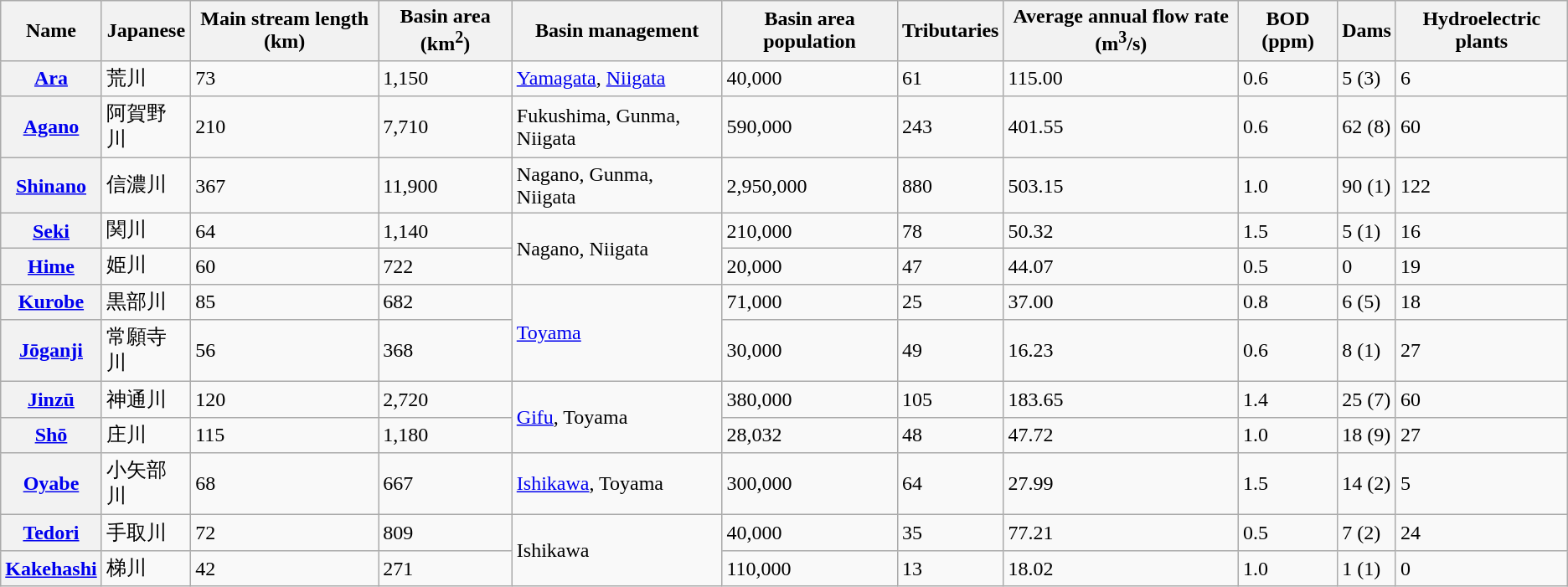<table class="wikitable">
<tr>
<th>Name</th>
<th>Japanese</th>
<th>Main stream length (km)</th>
<th>Basin area (km<sup>2</sup>)</th>
<th>Basin management</th>
<th>Basin area population</th>
<th>Tributaries</th>
<th>Average annual flow rate (m<sup>3</sup>/s)</th>
<th>BOD (ppm)</th>
<th>Dams</th>
<th>Hydroelectric plants</th>
</tr>
<tr>
<th><a href='#'>Ara</a></th>
<td>荒川</td>
<td>73</td>
<td>1,150</td>
<td><a href='#'>Yamagata</a>, <a href='#'>Niigata</a></td>
<td>40,000</td>
<td>61</td>
<td>115.00</td>
<td>0.6</td>
<td>5 (3)</td>
<td>6</td>
</tr>
<tr>
<th><a href='#'>Agano</a></th>
<td>阿賀野川</td>
<td>210</td>
<td>7,710</td>
<td>Fukushima, Gunma, Niigata</td>
<td>590,000</td>
<td>243</td>
<td>401.55</td>
<td>0.6</td>
<td>62 (8)</td>
<td>60</td>
</tr>
<tr>
<th><a href='#'>Shinano</a></th>
<td>信濃川</td>
<td>367</td>
<td>11,900</td>
<td>Nagano, Gunma, Niigata</td>
<td>2,950,000</td>
<td>880</td>
<td>503.15</td>
<td>1.0</td>
<td>90 (1)</td>
<td>122</td>
</tr>
<tr>
<th><a href='#'>Seki</a></th>
<td>関川</td>
<td>64</td>
<td>1,140</td>
<td rowspan="2">Nagano, Niigata</td>
<td>210,000</td>
<td>78</td>
<td>50.32</td>
<td>1.5</td>
<td>5 (1)</td>
<td>16</td>
</tr>
<tr>
<th><a href='#'>Hime</a></th>
<td>姫川</td>
<td>60</td>
<td>722</td>
<td>20,000</td>
<td>47</td>
<td>44.07</td>
<td>0.5</td>
<td>0</td>
<td>19</td>
</tr>
<tr>
<th><a href='#'>Kurobe</a></th>
<td>黒部川</td>
<td>85</td>
<td>682</td>
<td rowspan="2"><a href='#'>Toyama</a></td>
<td>71,000</td>
<td>25</td>
<td>37.00</td>
<td>0.8</td>
<td>6 (5)</td>
<td>18</td>
</tr>
<tr>
<th><a href='#'>Jōganji</a></th>
<td>常願寺川</td>
<td>56</td>
<td>368</td>
<td>30,000</td>
<td>49</td>
<td>16.23</td>
<td>0.6</td>
<td>8 (1)</td>
<td>27</td>
</tr>
<tr>
<th><a href='#'>Jinzū</a></th>
<td>神通川</td>
<td>120</td>
<td>2,720</td>
<td rowspan="2"><a href='#'>Gifu</a>, Toyama</td>
<td>380,000</td>
<td>105</td>
<td>183.65</td>
<td>1.4</td>
<td>25 (7)</td>
<td>60</td>
</tr>
<tr>
<th><a href='#'>Shō</a></th>
<td>庄川</td>
<td>115</td>
<td>1,180</td>
<td>28,032</td>
<td>48</td>
<td>47.72</td>
<td>1.0</td>
<td>18 (9)</td>
<td>27</td>
</tr>
<tr>
<th><a href='#'>Oyabe</a></th>
<td>小矢部川</td>
<td>68</td>
<td>667</td>
<td><a href='#'>Ishikawa</a>, Toyama</td>
<td>300,000</td>
<td>64</td>
<td>27.99</td>
<td>1.5</td>
<td>14 (2)</td>
<td>5</td>
</tr>
<tr>
<th><a href='#'>Tedori</a></th>
<td>手取川</td>
<td>72</td>
<td>809</td>
<td rowspan="2">Ishikawa</td>
<td>40,000</td>
<td>35</td>
<td>77.21</td>
<td>0.5</td>
<td>7 (2)</td>
<td>24</td>
</tr>
<tr>
<th><a href='#'>Kakehashi</a></th>
<td>梯川</td>
<td>42</td>
<td>271</td>
<td>110,000</td>
<td>13</td>
<td>18.02</td>
<td>1.0</td>
<td>1 (1)</td>
<td>0</td>
</tr>
</table>
